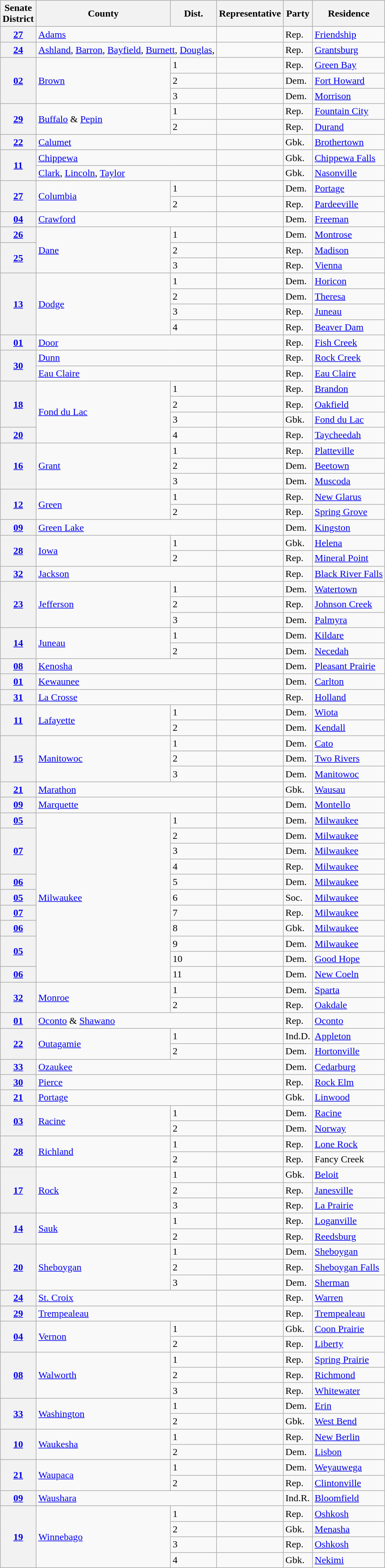<table class="wikitable sortable">
<tr>
<th>Senate<br>District</th>
<th>County</th>
<th>Dist.</th>
<th>Representative</th>
<th>Party</th>
<th>Residence</th>
</tr>
<tr>
<th><a href='#'>27</a></th>
<td text-align="left" colspan="2"><a href='#'>Adams</a></td>
<td></td>
<td>Rep.</td>
<td><a href='#'>Friendship</a></td>
</tr>
<tr>
<th><a href='#'>24</a></th>
<td text-align="left" colspan="2"><a href='#'>Ashland</a>, <a href='#'>Barron</a>, <a href='#'>Bayfield</a>, <a href='#'>Burnett</a>, <a href='#'>Douglas</a>, </td>
<td></td>
<td>Rep.</td>
<td><a href='#'>Grantsburg</a></td>
</tr>
<tr>
<th rowspan="3"><a href='#'>02</a></th>
<td text-align="left" rowspan="3"><a href='#'>Brown</a></td>
<td>1</td>
<td></td>
<td>Rep.</td>
<td><a href='#'>Green Bay</a></td>
</tr>
<tr>
<td>2</td>
<td></td>
<td>Dem.</td>
<td><a href='#'>Fort Howard</a></td>
</tr>
<tr>
<td>3</td>
<td></td>
<td>Dem.</td>
<td><a href='#'>Morrison</a></td>
</tr>
<tr>
<th rowspan="2"><a href='#'>29</a></th>
<td text-align="left" rowspan="2"><a href='#'>Buffalo</a> & <a href='#'>Pepin</a></td>
<td>1</td>
<td></td>
<td>Rep.</td>
<td><a href='#'>Fountain City</a></td>
</tr>
<tr>
<td>2</td>
<td></td>
<td>Rep.</td>
<td><a href='#'>Durand</a></td>
</tr>
<tr>
<th><a href='#'>22</a></th>
<td text-align="left" colspan="2"><a href='#'>Calumet</a></td>
<td></td>
<td>Gbk.</td>
<td><a href='#'>Brothertown</a></td>
</tr>
<tr>
<th rowspan="2"><a href='#'>11</a></th>
<td text-align="left" colspan="2"><a href='#'>Chippewa</a></td>
<td></td>
<td>Gbk.</td>
<td><a href='#'>Chippewa Falls</a></td>
</tr>
<tr>
<td text-align="left" colspan="2"><a href='#'>Clark</a>, <a href='#'>Lincoln</a>, <a href='#'>Taylor</a> </td>
<td></td>
<td>Gbk.</td>
<td><a href='#'>Nasonville</a></td>
</tr>
<tr>
<th rowspan="2"><a href='#'>27</a></th>
<td text-align="left" rowspan="2"><a href='#'>Columbia</a></td>
<td>1</td>
<td></td>
<td>Dem.</td>
<td><a href='#'>Portage</a></td>
</tr>
<tr>
<td>2</td>
<td></td>
<td>Rep.</td>
<td><a href='#'>Pardeeville</a></td>
</tr>
<tr>
<th><a href='#'>04</a></th>
<td text-align="left" colspan="2"><a href='#'>Crawford</a></td>
<td></td>
<td>Dem.</td>
<td><a href='#'>Freeman</a></td>
</tr>
<tr>
<th><a href='#'>26</a></th>
<td text-align="left" rowspan="3"><a href='#'>Dane</a></td>
<td>1</td>
<td></td>
<td>Dem.</td>
<td><a href='#'>Montrose</a></td>
</tr>
<tr>
<th rowspan="2"><a href='#'>25</a></th>
<td>2</td>
<td></td>
<td>Rep.</td>
<td><a href='#'>Madison</a></td>
</tr>
<tr>
<td>3</td>
<td></td>
<td>Rep.</td>
<td><a href='#'>Vienna</a></td>
</tr>
<tr>
<th rowspan="4"><a href='#'>13</a></th>
<td text-align="left" rowspan="4"><a href='#'>Dodge</a></td>
<td>1</td>
<td></td>
<td>Dem.</td>
<td><a href='#'>Horicon</a></td>
</tr>
<tr>
<td>2</td>
<td></td>
<td>Dem.</td>
<td><a href='#'>Theresa</a></td>
</tr>
<tr>
<td>3</td>
<td></td>
<td>Rep.</td>
<td><a href='#'>Juneau</a></td>
</tr>
<tr>
<td>4</td>
<td></td>
<td>Rep.</td>
<td><a href='#'>Beaver Dam</a></td>
</tr>
<tr>
<th><a href='#'>01</a></th>
<td text-align="left" colspan="2"><a href='#'>Door</a></td>
<td></td>
<td>Rep.</td>
<td><a href='#'>Fish Creek</a></td>
</tr>
<tr>
<th rowspan="2"><a href='#'>30</a></th>
<td text-align="left" colspan="2"><a href='#'>Dunn</a></td>
<td></td>
<td>Rep.</td>
<td><a href='#'>Rock Creek</a></td>
</tr>
<tr>
<td text-align="left" colspan="2"><a href='#'>Eau Claire</a></td>
<td></td>
<td>Rep.</td>
<td><a href='#'>Eau Claire</a></td>
</tr>
<tr>
<th rowspan="3"><a href='#'>18</a></th>
<td text-align="left" rowspan="4"><a href='#'>Fond du Lac</a></td>
<td>1</td>
<td></td>
<td>Rep.</td>
<td><a href='#'>Brandon</a></td>
</tr>
<tr>
<td>2</td>
<td></td>
<td>Rep.</td>
<td><a href='#'>Oakfield</a></td>
</tr>
<tr>
<td>3</td>
<td></td>
<td>Gbk.</td>
<td><a href='#'>Fond du Lac</a></td>
</tr>
<tr>
<th><a href='#'>20</a></th>
<td>4</td>
<td></td>
<td>Rep.</td>
<td><a href='#'>Taycheedah</a></td>
</tr>
<tr>
<th rowspan="3"><a href='#'>16</a></th>
<td text-align="left" rowspan="3"><a href='#'>Grant</a></td>
<td>1</td>
<td></td>
<td>Rep.</td>
<td><a href='#'>Platteville</a></td>
</tr>
<tr>
<td>2</td>
<td></td>
<td>Dem.</td>
<td><a href='#'>Beetown</a></td>
</tr>
<tr>
<td>3</td>
<td></td>
<td>Dem.</td>
<td><a href='#'>Muscoda</a></td>
</tr>
<tr>
<th rowspan="2"><a href='#'>12</a></th>
<td text-align="left" rowspan="2"><a href='#'>Green</a></td>
<td>1</td>
<td></td>
<td>Rep.</td>
<td><a href='#'>New Glarus</a></td>
</tr>
<tr>
<td>2</td>
<td></td>
<td>Rep.</td>
<td><a href='#'>Spring Grove</a></td>
</tr>
<tr>
<th><a href='#'>09</a></th>
<td text-align="left" colspan="2"><a href='#'>Green Lake</a></td>
<td></td>
<td>Dem.</td>
<td><a href='#'>Kingston</a></td>
</tr>
<tr>
<th rowspan="2"><a href='#'>28</a></th>
<td text-align="left" rowspan="2"><a href='#'>Iowa</a></td>
<td>1</td>
<td></td>
<td>Gbk.</td>
<td><a href='#'>Helena</a></td>
</tr>
<tr>
<td>2</td>
<td></td>
<td>Rep.</td>
<td><a href='#'>Mineral Point</a></td>
</tr>
<tr>
<th><a href='#'>32</a></th>
<td text-align="left" colspan="2"><a href='#'>Jackson</a></td>
<td></td>
<td>Rep.</td>
<td><a href='#'>Black River Falls</a></td>
</tr>
<tr>
<th rowspan="3"><a href='#'>23</a></th>
<td text-align="left" rowspan="3"><a href='#'>Jefferson</a></td>
<td>1</td>
<td></td>
<td>Dem.</td>
<td><a href='#'>Watertown</a></td>
</tr>
<tr>
<td>2</td>
<td></td>
<td>Rep.</td>
<td><a href='#'>Johnson Creek</a></td>
</tr>
<tr>
<td>3</td>
<td></td>
<td>Dem.</td>
<td><a href='#'>Palmyra</a></td>
</tr>
<tr>
<th rowspan="2"><a href='#'>14</a></th>
<td text-align="left" rowspan="2"><a href='#'>Juneau</a></td>
<td>1</td>
<td></td>
<td>Dem.</td>
<td><a href='#'>Kildare</a></td>
</tr>
<tr>
<td>2</td>
<td></td>
<td>Dem.</td>
<td><a href='#'>Necedah</a></td>
</tr>
<tr>
<th><a href='#'>08</a></th>
<td text-align="left" colspan="2"><a href='#'>Kenosha</a></td>
<td></td>
<td>Dem.</td>
<td><a href='#'>Pleasant Prairie</a></td>
</tr>
<tr>
<th><a href='#'>01</a></th>
<td text-align="left" colspan="2"><a href='#'>Kewaunee</a></td>
<td></td>
<td>Dem.</td>
<td><a href='#'>Carlton</a></td>
</tr>
<tr>
<th><a href='#'>31</a></th>
<td text-align="left" colspan="2"><a href='#'>La Crosse</a></td>
<td></td>
<td>Rep.</td>
<td><a href='#'>Holland</a></td>
</tr>
<tr>
<th rowspan="2"><a href='#'>11</a></th>
<td text-align="left" rowspan="2"><a href='#'>Lafayette</a></td>
<td>1</td>
<td></td>
<td>Dem.</td>
<td><a href='#'>Wiota</a></td>
</tr>
<tr>
<td>2</td>
<td></td>
<td>Dem.</td>
<td><a href='#'>Kendall</a></td>
</tr>
<tr>
<th rowspan="3"><a href='#'>15</a></th>
<td text-align="left" rowspan="3"><a href='#'>Manitowoc</a></td>
<td>1</td>
<td></td>
<td>Dem.</td>
<td><a href='#'>Cato</a></td>
</tr>
<tr>
<td>2</td>
<td></td>
<td>Dem.</td>
<td><a href='#'>Two Rivers</a></td>
</tr>
<tr>
<td>3</td>
<td></td>
<td>Dem.</td>
<td><a href='#'>Manitowoc</a></td>
</tr>
<tr>
<th><a href='#'>21</a></th>
<td text-align="left" colspan="2"><a href='#'>Marathon</a></td>
<td></td>
<td>Gbk.</td>
<td><a href='#'>Wausau</a></td>
</tr>
<tr>
<th><a href='#'>09</a></th>
<td text-align="left" colspan="2"><a href='#'>Marquette</a></td>
<td></td>
<td>Dem.</td>
<td><a href='#'>Montello</a></td>
</tr>
<tr>
<th><a href='#'>05</a></th>
<td text-align="left" rowspan="11"><a href='#'>Milwaukee</a></td>
<td>1</td>
<td></td>
<td>Dem.</td>
<td><a href='#'>Milwaukee</a></td>
</tr>
<tr>
<th rowspan="3"><a href='#'>07</a></th>
<td>2</td>
<td></td>
<td>Dem.</td>
<td><a href='#'>Milwaukee</a></td>
</tr>
<tr>
<td>3</td>
<td></td>
<td>Dem.</td>
<td><a href='#'>Milwaukee</a></td>
</tr>
<tr>
<td>4</td>
<td></td>
<td>Rep.</td>
<td><a href='#'>Milwaukee</a></td>
</tr>
<tr>
<th><a href='#'>06</a></th>
<td>5</td>
<td></td>
<td>Dem.</td>
<td><a href='#'>Milwaukee</a></td>
</tr>
<tr>
<th><a href='#'>05</a></th>
<td>6</td>
<td></td>
<td>Soc.</td>
<td><a href='#'>Milwaukee</a></td>
</tr>
<tr>
<th><a href='#'>07</a></th>
<td>7</td>
<td></td>
<td>Rep.</td>
<td><a href='#'>Milwaukee</a></td>
</tr>
<tr>
<th><a href='#'>06</a></th>
<td>8</td>
<td></td>
<td>Gbk.</td>
<td><a href='#'>Milwaukee</a></td>
</tr>
<tr>
<th rowspan="2"><a href='#'>05</a></th>
<td>9</td>
<td></td>
<td>Dem.</td>
<td><a href='#'>Milwaukee</a></td>
</tr>
<tr>
<td>10</td>
<td></td>
<td>Dem.</td>
<td><a href='#'>Good Hope</a></td>
</tr>
<tr>
<th><a href='#'>06</a></th>
<td>11</td>
<td></td>
<td>Dem.</td>
<td><a href='#'>New Coeln</a></td>
</tr>
<tr>
<th rowspan="2"><a href='#'>32</a></th>
<td text-align="left" rowspan="2"><a href='#'>Monroe</a></td>
<td>1</td>
<td></td>
<td>Dem.</td>
<td><a href='#'>Sparta</a></td>
</tr>
<tr>
<td>2</td>
<td></td>
<td>Rep.</td>
<td><a href='#'>Oakdale</a></td>
</tr>
<tr>
<th><a href='#'>01</a></th>
<td text-align="left" colspan="2"><a href='#'>Oconto</a> & <a href='#'>Shawano</a></td>
<td></td>
<td>Rep.</td>
<td><a href='#'>Oconto</a></td>
</tr>
<tr>
<th rowspan="2"><a href='#'>22</a></th>
<td text-align="left" rowspan="2"><a href='#'>Outagamie</a></td>
<td>1</td>
<td></td>
<td>Ind.D.</td>
<td><a href='#'>Appleton</a></td>
</tr>
<tr>
<td>2</td>
<td></td>
<td>Dem.</td>
<td><a href='#'>Hortonville</a></td>
</tr>
<tr>
<th><a href='#'>33</a></th>
<td text-align="left" colspan="2"><a href='#'>Ozaukee</a></td>
<td></td>
<td>Dem.</td>
<td><a href='#'>Cedarburg</a></td>
</tr>
<tr>
<th><a href='#'>30</a></th>
<td text-align="left" colspan="2"><a href='#'>Pierce</a></td>
<td></td>
<td>Rep.</td>
<td><a href='#'>Rock Elm</a></td>
</tr>
<tr>
<th><a href='#'>21</a></th>
<td text-align="left" colspan="2"><a href='#'>Portage</a></td>
<td></td>
<td>Gbk.</td>
<td><a href='#'>Linwood</a></td>
</tr>
<tr>
<th rowspan="2"><a href='#'>03</a></th>
<td text-align="left" rowspan="2"><a href='#'>Racine</a></td>
<td>1</td>
<td></td>
<td>Dem.</td>
<td><a href='#'>Racine</a></td>
</tr>
<tr>
<td>2</td>
<td></td>
<td>Dem.</td>
<td><a href='#'>Norway</a></td>
</tr>
<tr>
<th rowspan="2"><a href='#'>28</a></th>
<td text-align="left" rowspan="2"><a href='#'>Richland</a></td>
<td>1</td>
<td></td>
<td>Rep.</td>
<td><a href='#'>Lone Rock</a></td>
</tr>
<tr>
<td>2</td>
<td></td>
<td>Rep.</td>
<td>Fancy Creek</td>
</tr>
<tr>
<th rowspan="3"><a href='#'>17</a></th>
<td text-align="left" rowspan="3"><a href='#'>Rock</a></td>
<td>1</td>
<td></td>
<td>Gbk.</td>
<td><a href='#'>Beloit</a></td>
</tr>
<tr>
<td>2</td>
<td></td>
<td>Rep.</td>
<td><a href='#'>Janesville</a></td>
</tr>
<tr>
<td>3</td>
<td></td>
<td>Rep.</td>
<td><a href='#'>La Prairie</a></td>
</tr>
<tr>
<th rowspan="2"><a href='#'>14</a></th>
<td text-align="left" rowspan="2"><a href='#'>Sauk</a></td>
<td>1</td>
<td></td>
<td>Rep.</td>
<td><a href='#'>Loganville</a></td>
</tr>
<tr>
<td>2</td>
<td></td>
<td>Rep.</td>
<td><a href='#'>Reedsburg</a></td>
</tr>
<tr>
<th rowspan="3"><a href='#'>20</a></th>
<td text-align="left" rowspan="3"><a href='#'>Sheboygan</a></td>
<td>1</td>
<td></td>
<td>Dem.</td>
<td><a href='#'>Sheboygan</a></td>
</tr>
<tr>
<td>2</td>
<td></td>
<td>Rep.</td>
<td><a href='#'>Sheboygan Falls</a></td>
</tr>
<tr>
<td>3</td>
<td></td>
<td>Dem.</td>
<td><a href='#'>Sherman</a></td>
</tr>
<tr>
<th><a href='#'>24</a></th>
<td text-align="left" colspan="2"><a href='#'>St. Croix</a></td>
<td></td>
<td>Rep.</td>
<td><a href='#'>Warren</a></td>
</tr>
<tr>
<th><a href='#'>29</a></th>
<td text-align="left" colspan="2"><a href='#'>Trempealeau</a></td>
<td></td>
<td>Rep.</td>
<td><a href='#'>Trempealeau</a></td>
</tr>
<tr>
<th rowspan="2"><a href='#'>04</a></th>
<td text-align="left" rowspan="2"><a href='#'>Vernon</a></td>
<td>1</td>
<td></td>
<td>Gbk.</td>
<td><a href='#'>Coon Prairie</a></td>
</tr>
<tr>
<td>2</td>
<td></td>
<td>Rep.</td>
<td><a href='#'>Liberty</a></td>
</tr>
<tr>
<th rowspan="3"><a href='#'>08</a></th>
<td text-align="left" rowspan="3"><a href='#'>Walworth</a></td>
<td>1</td>
<td></td>
<td>Rep.</td>
<td><a href='#'>Spring Prairie</a></td>
</tr>
<tr>
<td>2</td>
<td></td>
<td>Rep.</td>
<td><a href='#'>Richmond</a></td>
</tr>
<tr>
<td>3</td>
<td></td>
<td>Rep.</td>
<td><a href='#'>Whitewater</a></td>
</tr>
<tr>
<th rowspan="2"><a href='#'>33</a></th>
<td text-align="left" rowspan="2"><a href='#'>Washington</a></td>
<td>1</td>
<td></td>
<td>Dem.</td>
<td><a href='#'>Erin</a></td>
</tr>
<tr>
<td>2</td>
<td></td>
<td>Gbk.</td>
<td><a href='#'>West Bend</a></td>
</tr>
<tr>
<th rowspan="2"><a href='#'>10</a></th>
<td text-align="left" rowspan="2"><a href='#'>Waukesha</a></td>
<td>1</td>
<td></td>
<td>Rep.</td>
<td><a href='#'>New Berlin</a></td>
</tr>
<tr>
<td>2</td>
<td></td>
<td>Dem.</td>
<td><a href='#'>Lisbon</a></td>
</tr>
<tr>
<th rowspan="2"><a href='#'>21</a></th>
<td text-align="left" rowspan="2"><a href='#'>Waupaca</a></td>
<td>1</td>
<td></td>
<td>Dem.</td>
<td><a href='#'>Weyauwega</a></td>
</tr>
<tr>
<td>2</td>
<td></td>
<td>Rep.</td>
<td><a href='#'>Clintonville</a></td>
</tr>
<tr>
<th><a href='#'>09</a></th>
<td text-align="left" colspan="2"><a href='#'>Waushara</a></td>
<td></td>
<td>Ind.R.</td>
<td><a href='#'>Bloomfield</a></td>
</tr>
<tr>
<th rowspan="4"><a href='#'>19</a></th>
<td text-align="left" rowspan="4"><a href='#'>Winnebago</a></td>
<td>1</td>
<td></td>
<td>Rep.</td>
<td><a href='#'>Oshkosh</a></td>
</tr>
<tr>
<td>2</td>
<td></td>
<td>Gbk.</td>
<td><a href='#'>Menasha</a></td>
</tr>
<tr>
<td>3</td>
<td></td>
<td>Rep.</td>
<td><a href='#'>Oshkosh</a></td>
</tr>
<tr>
<td>4</td>
<td></td>
<td>Gbk.</td>
<td><a href='#'>Nekimi</a></td>
</tr>
</table>
